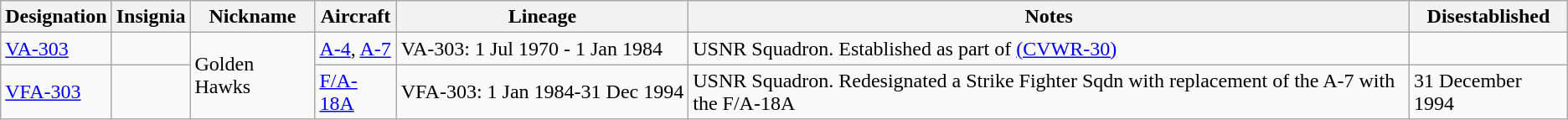<table class="wikitable">
<tr>
<th>Designation</th>
<th>Insignia</th>
<th>Nickname</th>
<th>Aircraft</th>
<th>Lineage</th>
<th>Notes</th>
<th>Disestablished</th>
</tr>
<tr>
<td><a href='#'>VA-303</a></td>
<td></td>
<td Rowspan="2">Golden Hawks</td>
<td><a href='#'>A-4</a>, <a href='#'>A-7</a></td>
<td>VA-303: 1 Jul 1970 - 1 Jan 1984</td>
<td>USNR Squadron. Established as part of <a href='#'>(CVWR-30)</a></td>
</tr>
<tr>
<td><a href='#'>VFA-303</a></td>
<td></td>
<td><a href='#'>F/A-18A</a></td>
<td style="white-space: nowrap;">VFA-303: 1 Jan 1984-31 Dec 1994</td>
<td>USNR Squadron. Redesignated a Strike Fighter Sqdn with replacement of the A-7 with the F/A-18A</td>
<td>31 December 1994</td>
</tr>
</table>
